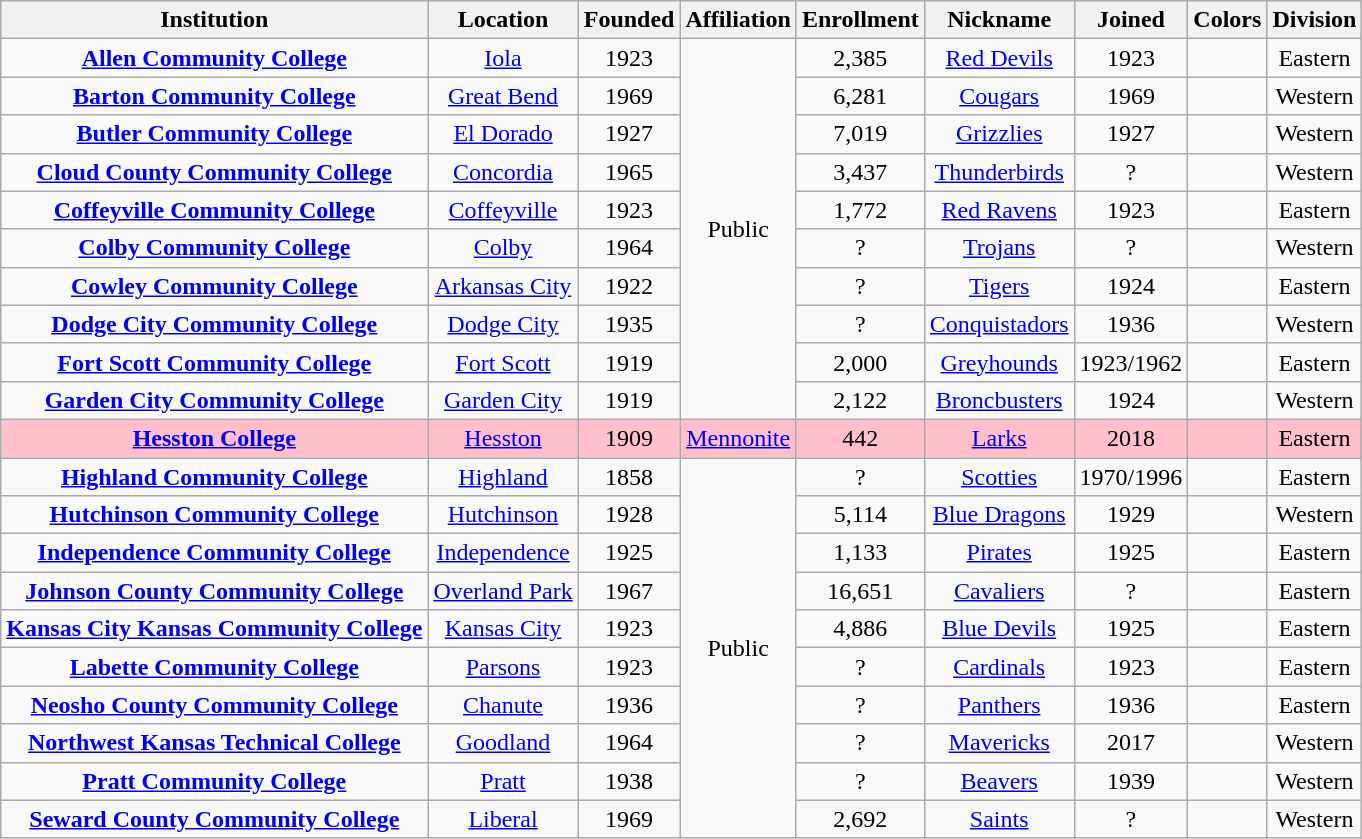<table class="wikitable sortable" style="text-align:center;">
<tr>
<th>Institution</th>
<th>Location</th>
<th>Founded</th>
<th>Affiliation</th>
<th>Enrollment</th>
<th>Nickname</th>
<th>Joined</th>
<th>Colors</th>
<th>Division</th>
</tr>
<tr>
<td><strong><a href='#'>Allen Community College</a></strong></td>
<td><a href='#'>Iola</a></td>
<td>1923</td>
<td rowspan="10">Public</td>
<td>2,385</td>
<td><a href='#'>Red Devils</a></td>
<td>1923</td>
<td> </td>
<td>Eastern</td>
</tr>
<tr>
<td><strong><a href='#'>Barton Community College</a></strong></td>
<td><a href='#'>Great Bend</a></td>
<td>1969</td>
<td>6,281</td>
<td><a href='#'>Cougars</a></td>
<td>1969</td>
<td> </td>
<td>Western</td>
</tr>
<tr>
<td><strong><a href='#'>Butler Community College</a></strong></td>
<td><a href='#'>El Dorado</a></td>
<td>1927</td>
<td>7,019</td>
<td><a href='#'>Grizzlies</a></td>
<td>1927</td>
<td> </td>
<td>Western</td>
</tr>
<tr>
<td><strong><a href='#'>Cloud County Community College</a></strong></td>
<td><a href='#'>Concordia</a></td>
<td>1965</td>
<td>3,437</td>
<td><a href='#'>Thunderbirds</a></td>
<td>?</td>
<td> </td>
<td>Western</td>
</tr>
<tr>
<td><strong><a href='#'>Coffeyville Community College</a></strong></td>
<td><a href='#'>Coffeyville</a></td>
<td>1923</td>
<td>1,772</td>
<td><a href='#'>Red Ravens</a></td>
<td>1923</td>
<td> </td>
<td>Eastern</td>
</tr>
<tr>
<td><strong><a href='#'>Colby Community College</a></strong></td>
<td><a href='#'>Colby</a></td>
<td>1964</td>
<td>?</td>
<td><a href='#'>Trojans</a></td>
<td>?</td>
<td> </td>
<td>Western</td>
</tr>
<tr>
<td><strong><a href='#'>Cowley Community College</a></strong></td>
<td><a href='#'>Arkansas City</a></td>
<td>1922</td>
<td>?</td>
<td><a href='#'>Tigers</a></td>
<td>1924</td>
<td> </td>
<td>Eastern</td>
</tr>
<tr>
<td><strong><a href='#'>Dodge City Community College</a></strong></td>
<td><a href='#'>Dodge City</a></td>
<td>1935</td>
<td>?</td>
<td><a href='#'>Conquistadors</a></td>
<td>1936</td>
<td> </td>
<td>Western</td>
</tr>
<tr>
<td><strong><a href='#'>Fort Scott Community College</a></strong></td>
<td><a href='#'>Fort Scott</a></td>
<td>1919</td>
<td>2,000</td>
<td><a href='#'>Greyhounds</a></td>
<td>1923/1962</td>
<td> </td>
<td>Eastern</td>
</tr>
<tr>
<td><strong><a href='#'>Garden City Community College</a></strong></td>
<td><a href='#'>Garden City</a></td>
<td>1919</td>
<td>2,122</td>
<td><a href='#'>Broncbusters</a></td>
<td>1924</td>
<td> </td>
<td>Western</td>
</tr>
<tr bgcolor=pink>
<td><strong><a href='#'>Hesston College</a></strong></td>
<td><a href='#'>Hesston</a></td>
<td>1909</td>
<td><a href='#'>Mennonite</a></td>
<td>442</td>
<td><a href='#'>Larks</a></td>
<td>2018</td>
<td> </td>
<td>Eastern</td>
</tr>
<tr>
<td><strong><a href='#'>Highland Community College</a></strong></td>
<td><a href='#'>Highland</a></td>
<td>1858</td>
<td rowspan="10">Public</td>
<td>?</td>
<td><a href='#'>Scotties</a></td>
<td>1970/1996</td>
<td> </td>
<td>Eastern</td>
</tr>
<tr>
<td><strong><a href='#'>Hutchinson Community College</a></strong></td>
<td><a href='#'>Hutchinson</a></td>
<td>1928</td>
<td>5,114</td>
<td><a href='#'>Blue Dragons</a></td>
<td>1929</td>
<td> </td>
<td>Western</td>
</tr>
<tr>
<td><strong><a href='#'>Independence Community College</a></strong></td>
<td><a href='#'>Independence</a></td>
<td>1925</td>
<td>1,133</td>
<td><a href='#'>Pirates</a></td>
<td>1925</td>
<td> </td>
<td>Eastern</td>
</tr>
<tr>
<td><strong><a href='#'>Johnson County Community College</a></strong></td>
<td><a href='#'>Overland Park</a></td>
<td>1967</td>
<td>16,651</td>
<td><a href='#'>Cavaliers</a></td>
<td>?</td>
<td> </td>
<td>Eastern</td>
</tr>
<tr>
<td><strong><a href='#'>Kansas City Kansas Community College</a></strong></td>
<td><a href='#'>Kansas City</a></td>
<td>1923</td>
<td>4,886</td>
<td><a href='#'>Blue Devils</a></td>
<td>1925</td>
<td> </td>
<td>Eastern</td>
</tr>
<tr>
<td><strong><a href='#'>Labette Community College</a></strong></td>
<td><a href='#'>Parsons</a></td>
<td>1923</td>
<td>?</td>
<td><a href='#'>Cardinals</a></td>
<td>1923</td>
<td> </td>
<td>Eastern</td>
</tr>
<tr>
<td><strong><a href='#'>Neosho County Community College</a></strong></td>
<td><a href='#'>Chanute</a></td>
<td>1936</td>
<td>?</td>
<td><a href='#'>Panthers</a></td>
<td>1936</td>
<td> </td>
<td>Eastern</td>
</tr>
<tr>
<td><strong><a href='#'>Northwest Kansas Technical College</a></strong></td>
<td><a href='#'>Goodland</a></td>
<td>1964</td>
<td>?</td>
<td><a href='#'>Mavericks</a></td>
<td>2017</td>
<td> </td>
<td>Western</td>
</tr>
<tr>
<td><strong><a href='#'>Pratt Community College</a></strong></td>
<td><a href='#'>Pratt</a></td>
<td>1938</td>
<td>?</td>
<td><a href='#'>Beavers</a></td>
<td>1939</td>
<td> </td>
<td>Western</td>
</tr>
<tr>
<td><strong><a href='#'>Seward County Community College</a></strong></td>
<td><a href='#'>Liberal</a></td>
<td>1969</td>
<td>2,692</td>
<td><a href='#'>Saints</a></td>
<td>?</td>
<td> </td>
<td>Western</td>
</tr>
</table>
